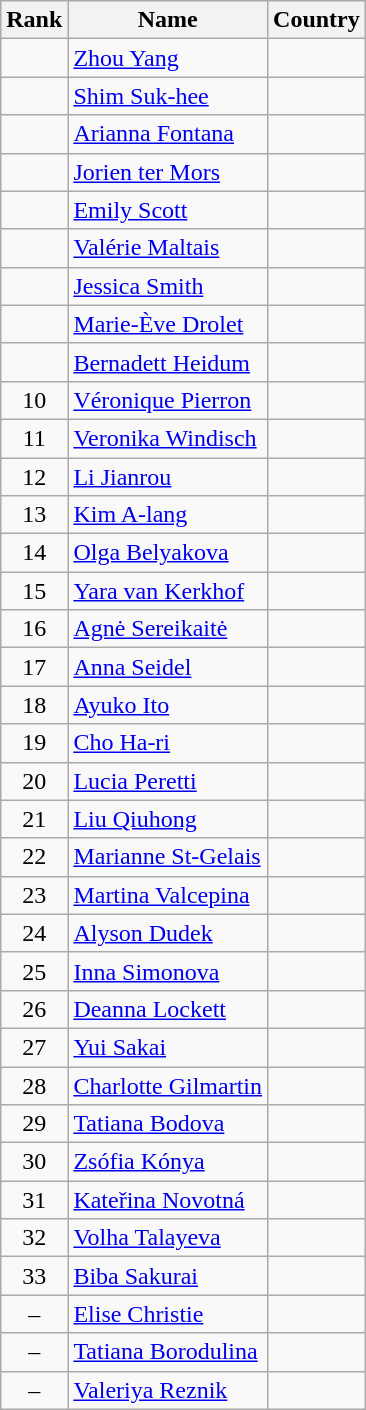<table class="wikitable sortable" style="text-align:center">
<tr>
<th>Rank</th>
<th>Name</th>
<th>Country</th>
</tr>
<tr>
<td></td>
<td align=left><a href='#'>Zhou Yang</a></td>
<td align=left></td>
</tr>
<tr>
<td></td>
<td align=left><a href='#'>Shim Suk-hee</a></td>
<td align=left></td>
</tr>
<tr>
<td></td>
<td align=left><a href='#'>Arianna Fontana</a></td>
<td align=left></td>
</tr>
<tr>
<td></td>
<td align=left><a href='#'>Jorien ter Mors</a></td>
<td align=left></td>
</tr>
<tr>
<td></td>
<td align=left><a href='#'>Emily Scott</a></td>
<td align=left></td>
</tr>
<tr>
<td></td>
<td align=left><a href='#'>Valérie Maltais</a></td>
<td align=left></td>
</tr>
<tr>
<td></td>
<td align=left><a href='#'>Jessica Smith</a></td>
<td align=left></td>
</tr>
<tr>
<td></td>
<td align=left><a href='#'>Marie-Ève Drolet</a></td>
<td align=left></td>
</tr>
<tr>
<td></td>
<td align=left><a href='#'>Bernadett Heidum</a></td>
<td align=left></td>
</tr>
<tr>
<td>10</td>
<td align=left><a href='#'>Véronique Pierron</a></td>
<td align=left></td>
</tr>
<tr>
<td>11</td>
<td align=left><a href='#'>Veronika Windisch</a></td>
<td align=left></td>
</tr>
<tr>
<td>12</td>
<td align=left><a href='#'>Li Jianrou</a></td>
<td align=left></td>
</tr>
<tr>
<td>13</td>
<td align=left><a href='#'>Kim A-lang</a></td>
<td align=left></td>
</tr>
<tr>
<td>14</td>
<td align=left><a href='#'>Olga Belyakova</a></td>
<td align=left></td>
</tr>
<tr>
<td>15</td>
<td align=left><a href='#'>Yara van Kerkhof</a></td>
<td align=left></td>
</tr>
<tr>
<td>16</td>
<td align=left><a href='#'>Agnė Sereikaitė</a></td>
<td align=left></td>
</tr>
<tr>
<td>17</td>
<td align=left><a href='#'>Anna Seidel</a></td>
<td align=left></td>
</tr>
<tr>
<td>18</td>
<td align=left><a href='#'>Ayuko Ito</a></td>
<td align=left></td>
</tr>
<tr>
<td>19</td>
<td align=left><a href='#'>Cho Ha-ri</a></td>
<td align=left></td>
</tr>
<tr>
<td>20</td>
<td align=left><a href='#'>Lucia Peretti</a></td>
<td align=left></td>
</tr>
<tr>
<td>21</td>
<td align=left><a href='#'>Liu Qiuhong</a></td>
<td align=left></td>
</tr>
<tr>
<td>22</td>
<td align=left><a href='#'>Marianne St-Gelais</a></td>
<td align=left></td>
</tr>
<tr>
<td>23</td>
<td align=left><a href='#'>Martina Valcepina</a></td>
<td align=left></td>
</tr>
<tr>
<td>24</td>
<td align=left><a href='#'>Alyson Dudek</a></td>
<td align=left></td>
</tr>
<tr>
<td>25</td>
<td align=left><a href='#'>Inna Simonova</a></td>
<td align=left></td>
</tr>
<tr>
<td>26</td>
<td align=left><a href='#'>Deanna Lockett</a></td>
<td align=left></td>
</tr>
<tr>
<td>27</td>
<td align=left><a href='#'>Yui Sakai</a></td>
<td align=left></td>
</tr>
<tr>
<td>28</td>
<td align=left><a href='#'>Charlotte Gilmartin</a></td>
<td align=left></td>
</tr>
<tr>
<td>29</td>
<td align=left><a href='#'>Tatiana Bodova</a></td>
<td align=left></td>
</tr>
<tr>
<td>30</td>
<td align=left><a href='#'>Zsófia Kónya</a></td>
<td align=left></td>
</tr>
<tr>
<td>31</td>
<td align=left><a href='#'>Kateřina Novotná</a></td>
<td align=left></td>
</tr>
<tr>
<td>32</td>
<td align=left><a href='#'>Volha Talayeva</a></td>
<td align=left></td>
</tr>
<tr>
<td>33</td>
<td align=left><a href='#'>Biba Sakurai</a></td>
<td align=left></td>
</tr>
<tr>
<td>–</td>
<td align=left><a href='#'>Elise Christie</a></td>
<td align=left></td>
</tr>
<tr>
<td>–</td>
<td align=left><a href='#'>Tatiana Borodulina</a></td>
<td align=left></td>
</tr>
<tr>
<td>–</td>
<td align=left><a href='#'>Valeriya Reznik</a></td>
<td align=left></td>
</tr>
</table>
